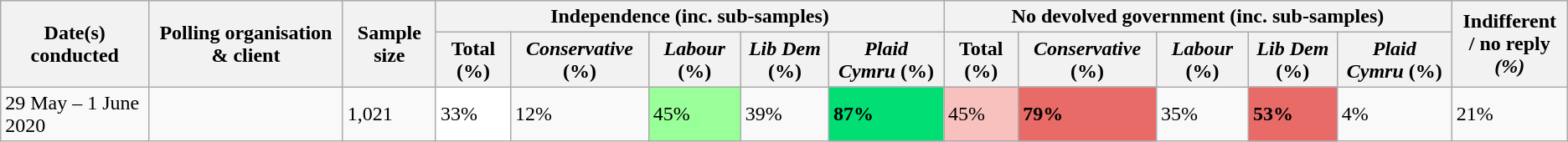<table class="wikitable">
<tr>
<th rowspan="2">Date(s) conducted</th>
<th rowspan="2">Polling organisation & client</th>
<th rowspan="2">Sample size</th>
<th colspan="5">Independence (inc. sub-samples)</th>
<th colspan="5">No devolved government (inc. sub-samples)</th>
<th rowspan="2">Indifferent<br>/ no reply <em>(%)</em></th>
</tr>
<tr>
<th>Total (%)</th>
<th><em>Conservative</em> (%)</th>
<th><em>Labour</em> (%)</th>
<th><em>Lib Dem</em>  (%)</th>
<th><em>Plaid Cymru</em> (%)</th>
<th>Total (%)</th>
<th><em>Conservative</em> (%)</th>
<th><em>Labour</em> (%)</th>
<th><em>Lib Dem</em> (%)</th>
<th><em>Plaid Cymru</em> (%)</th>
</tr>
<tr>
<td>29 May – 1 June 2020</td>
<td> </td>
<td>1,021</td>
<td style="background: white">33%</td>
<td>12%</td>
<td style="background: rgb(153, 255, 153);">45%</td>
<td>39%</td>
<td style="background: rgb(1,223,116);"><strong>87%</strong></td>
<td style="background: rgb(248, 193, 190); ">45%</td>
<td style="background: rgb(233, 107, 103); "><strong>79%</strong></td>
<td>35%</td>
<td style="background: rgb(233, 107, 103);"><strong>53%</strong></td>
<td>4%</td>
<td>21%</td>
</tr>
</table>
